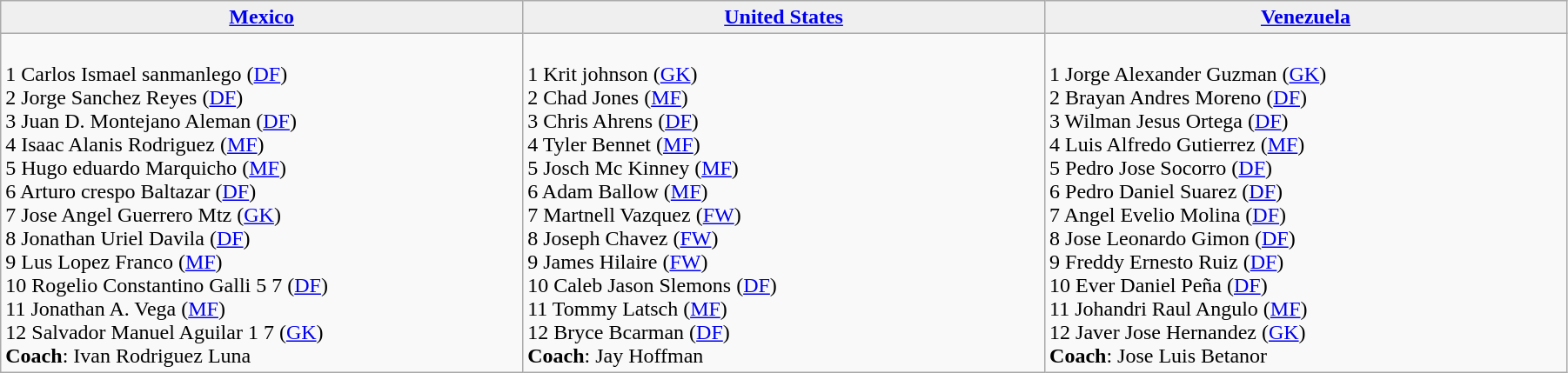<table class="wikitable mw-collapsible mw-collapsed" cellpadding=5 cellspacing=0 style="width:95%">
<tr align=center>
<td bgcolor="#efefef" width="200"><strong> <a href='#'>Mexico</a></strong></td>
<td bgcolor="#efefef" width="200"><strong> <a href='#'>United States</a></strong></td>
<td bgcolor="#efefef" width="200"><strong> <a href='#'>Venezuela</a></strong></td>
</tr>
<tr valign=top>
<td><br>1 Carlos Ismael sanmanlego (<a href='#'>DF</a>)<br>
2 Jorge Sanchez Reyes (<a href='#'>DF</a>)<br>
3 Juan D. Montejano Aleman (<a href='#'>DF</a>)<br>
4 Isaac Alanis Rodriguez (<a href='#'>MF</a>)<br>
5 Hugo eduardo Marquicho (<a href='#'>MF</a>)<br>
6 Arturo crespo Baltazar (<a href='#'>DF</a>)<br>
7 Jose Angel Guerrero Mtz (<a href='#'>GK</a>)<br>
8 Jonathan Uriel Davila (<a href='#'>DF</a>)<br>
9 Lus Lopez Franco (<a href='#'>MF</a>)<br>
10 Rogelio Constantino Galli 5 7 (<a href='#'>DF</a>)<br>
11 Jonathan A. Vega (<a href='#'>MF</a>)<br>
12 Salvador Manuel Aguilar 1 7 (<a href='#'>GK</a>)<br>
<strong>Coach</strong>: Ivan Rodriguez Luna</td>
<td><br>1 Krit johnson (<a href='#'>GK</a>)<br>
2 Chad Jones (<a href='#'>MF</a>)<br>
3 Chris Ahrens (<a href='#'>DF</a>)<br>
4 Tyler Bennet (<a href='#'>MF</a>)<br>
5 Josch Mc Kinney (<a href='#'>MF</a>)<br>
6 Adam Ballow (<a href='#'>MF</a>)<br>
7 Martnell Vazquez (<a href='#'>FW</a>)<br>
8 Joseph Chavez (<a href='#'>FW</a>)<br>
9 James Hilaire (<a href='#'>FW</a>)<br>
10 Caleb Jason Slemons (<a href='#'>DF</a>)<br>
11 Tommy Latsch (<a href='#'>MF</a>)<br>
12 Bryce Bcarman (<a href='#'>DF</a>)<br>
<strong>Coach</strong>: Jay Hoffman</td>
<td><br>1 Jorge Alexander Guzman (<a href='#'>GK</a>)<br>
2 Brayan Andres Moreno (<a href='#'>DF</a>)<br>
3 Wilman Jesus Ortega (<a href='#'>DF</a>)<br>
4 Luis Alfredo Gutierrez (<a href='#'>MF</a>)<br>
5 Pedro Jose Socorro (<a href='#'>DF</a>)<br>
6 Pedro Daniel Suarez (<a href='#'>DF</a>)<br>
7 Angel Evelio Molina (<a href='#'>DF</a>)<br>
8 Jose Leonardo Gimon (<a href='#'>DF</a>)<br>
9 Freddy Ernesto Ruiz (<a href='#'>DF</a>)<br>
10 Ever Daniel Peña (<a href='#'>DF</a>)<br>
11 Johandri Raul Angulo (<a href='#'>MF</a>)<br>
12 Javer Jose Hernandez (<a href='#'>GK</a>)<br>
<strong>Coach</strong>: Jose Luis Betanor</td>
</tr>
</table>
